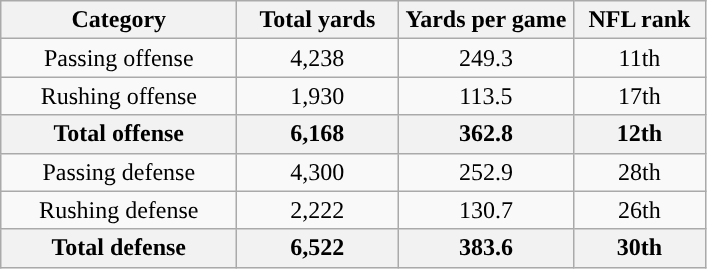<table class="wikitable" style="text-align:center">
<tr>
<th width="150">Category</th>
<th width="100">Total yards</th>
<th width="110">Yards per game</th>
<th width="80">NFL rank<br></th>
</tr>
<tr>
<td>Passing offense</td>
<td>4,238</td>
<td>249.3</td>
<td>11th</td>
</tr>
<tr>
<td>Rushing offense</td>
<td>1,930</td>
<td>113.5</td>
<td>17th</td>
</tr>
<tr>
<th>Total offense</th>
<th>6,168</th>
<th>362.8</th>
<th>12th</th>
</tr>
<tr>
<td>Passing defense</td>
<td>4,300</td>
<td>252.9</td>
<td>28th</td>
</tr>
<tr>
<td>Rushing defense</td>
<td>2,222</td>
<td>130.7</td>
<td>26th</td>
</tr>
<tr>
<th>Total defense</th>
<th>6,522</th>
<th>383.6</th>
<th>30th</th>
</tr>
</table>
